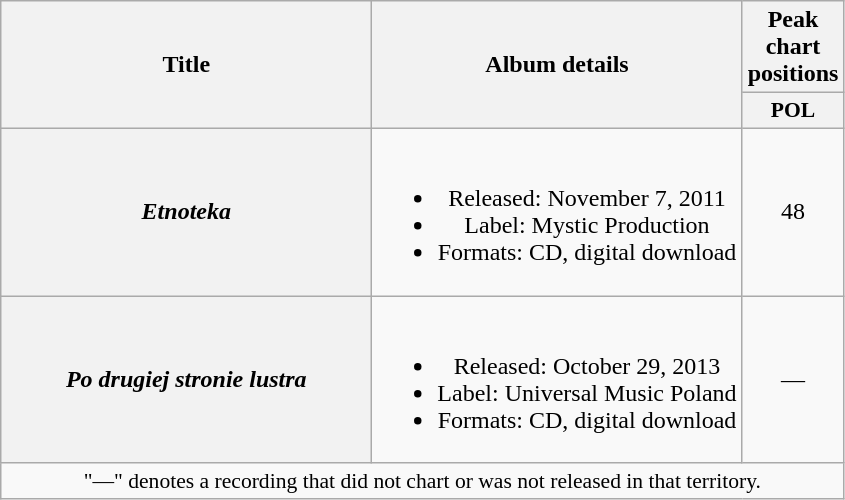<table class="wikitable plainrowheaders" style="text-align:center;">
<tr>
<th scope="col" rowspan="2" style="width:15em;">Title</th>
<th scope="col" rowspan="2">Album details</th>
<th scope="col" colspan="1">Peak chart positions</th>
</tr>
<tr>
<th scope="col" style="width:3em;font-size:90%;">POL<br></th>
</tr>
<tr>
<th scope="row"><em>Etnoteka</em></th>
<td><br><ul><li>Released: November 7, 2011</li><li>Label: Mystic Production</li><li>Formats: CD, digital download</li></ul></td>
<td>48</td>
</tr>
<tr>
<th scope="row"><em>Po drugiej stronie lustra</em></th>
<td><br><ul><li>Released: October 29, 2013</li><li>Label: Universal Music Poland</li><li>Formats: CD, digital download</li></ul></td>
<td>—</td>
</tr>
<tr>
<td colspan="20" style="font-size:90%">"—" denotes a recording that did not chart or was not released in that territory.</td>
</tr>
</table>
